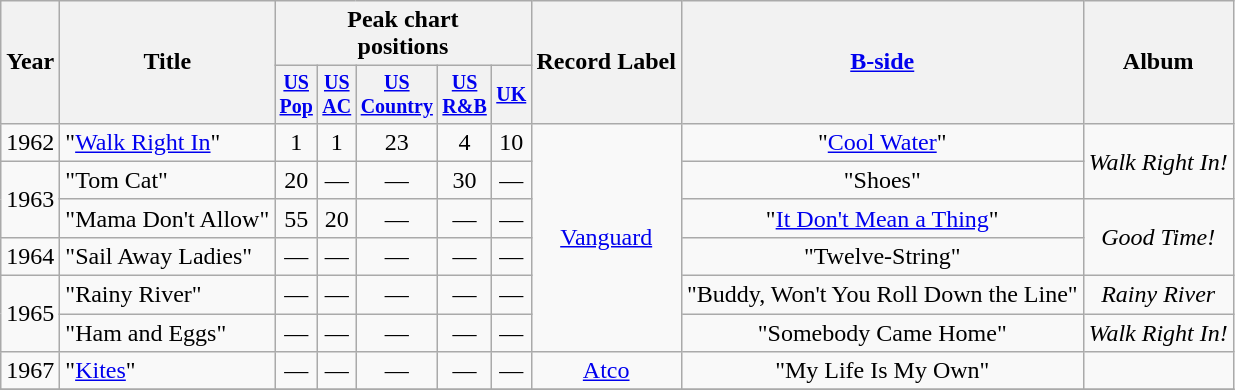<table class="wikitable" style=text-align:center;>
<tr>
<th rowspan="2">Year</th>
<th rowspan="2">Title</th>
<th colspan="5">Peak chart<br>positions</th>
<th rowspan="2">Record Label</th>
<th rowspan="2"><a href='#'>B-side</a></th>
<th rowspan="2">Album</th>
</tr>
<tr style="font-size:smaller;">
<th align=centre><a href='#'>US<br>Pop</a></th>
<th align=centre><a href='#'>US<br>AC</a></th>
<th align=centre><a href='#'>US<br>Country</a></th>
<th align=centre><a href='#'>US<br>R&B</a></th>
<th align=centre><a href='#'>UK</a></th>
</tr>
<tr>
<td rowspan="1">1962</td>
<td align=left>"<a href='#'>Walk Right In</a>"</td>
<td>1</td>
<td>1</td>
<td>23</td>
<td>4</td>
<td>10</td>
<td rowspan="6"><a href='#'>Vanguard</a></td>
<td rowspan="1">"<a href='#'>Cool Water</a>"</td>
<td rowspan="2"><em>Walk Right In!</em></td>
</tr>
<tr>
<td rowspan="2">1963</td>
<td align=left>"Tom Cat"</td>
<td>20</td>
<td>—</td>
<td>—</td>
<td>30</td>
<td>—</td>
<td rowspan="1">"Shoes"</td>
</tr>
<tr>
<td align=left>"Mama Don't Allow"</td>
<td>55</td>
<td>20</td>
<td>—</td>
<td>—</td>
<td>—</td>
<td rowspan="1">"<a href='#'>It Don't Mean a Thing</a>"</td>
<td rowspan="2"><em>Good Time!</em></td>
</tr>
<tr>
<td rowspan="1">1964</td>
<td align=left>"Sail Away Ladies"</td>
<td>—</td>
<td>—</td>
<td>—</td>
<td>—</td>
<td>—</td>
<td rowspan="1">"Twelve-String"</td>
</tr>
<tr>
<td rowspan="2">1965</td>
<td align=left>"Rainy River"</td>
<td>—</td>
<td>—</td>
<td>—</td>
<td>—</td>
<td>—</td>
<td rowspan="1">"Buddy, Won't You Roll Down the Line"</td>
<td rowspan="1"><em>Rainy River</em></td>
</tr>
<tr>
<td align=left>"Ham and Eggs"</td>
<td>—</td>
<td>—</td>
<td>—</td>
<td>—</td>
<td>—</td>
<td rowspan="1">"Somebody Came Home"</td>
<td rowspan="1"><em>Walk Right In!</em></td>
</tr>
<tr>
<td rowspan="1">1967</td>
<td align=left>"<a href='#'>Kites</a>"</td>
<td>—</td>
<td>—</td>
<td>—</td>
<td>—</td>
<td>—</td>
<td rowspan="1"><a href='#'>Atco</a></td>
<td rowspan="1">"My Life Is My Own"</td>
<td rowspan="1"></td>
</tr>
<tr>
</tr>
</table>
